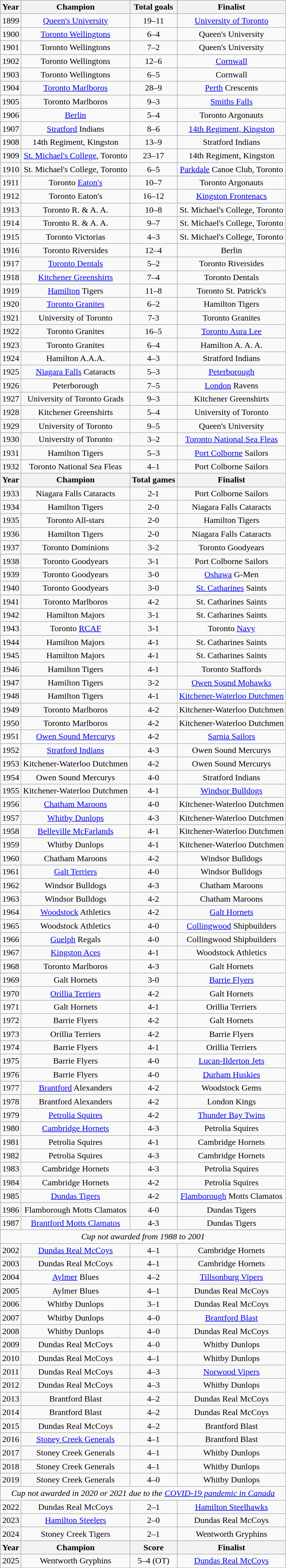<table class="wikitable">
<tr>
<th>Year</th>
<th>Champion</th>
<th>Total goals</th>
<th>Finalist</th>
</tr>
<tr align="center">
<td>1899</td>
<td><a href='#'>Queen's University</a></td>
<td>19–11</td>
<td><a href='#'>University of Toronto</a></td>
</tr>
<tr align="center">
<td>1900</td>
<td><a href='#'>Toronto Wellingtons</a></td>
<td>6–4</td>
<td>Queen's University</td>
</tr>
<tr align="center">
<td>1901</td>
<td>Toronto Wellingtons</td>
<td>7–2</td>
<td>Queen's University</td>
</tr>
<tr align="center">
<td>1902</td>
<td>Toronto Wellingtons</td>
<td>12–6</td>
<td><a href='#'>Cornwall</a></td>
</tr>
<tr align="center">
<td>1903</td>
<td>Toronto Wellingtons</td>
<td>6–5</td>
<td>Cornwall</td>
</tr>
<tr align="center">
<td>1904</td>
<td><a href='#'>Toronto Marlboros</a></td>
<td>28–9</td>
<td><a href='#'>Perth</a> Crescents</td>
</tr>
<tr align="center">
<td>1905</td>
<td>Toronto Marlboros</td>
<td>9–3</td>
<td><a href='#'>Smiths Falls</a></td>
</tr>
<tr align="center">
<td>1906</td>
<td><a href='#'>Berlin</a></td>
<td>5–4</td>
<td>Toronto Argonauts</td>
</tr>
<tr align="center">
<td>1907</td>
<td><a href='#'>Stratford</a> Indians</td>
<td>8–6</td>
<td><a href='#'>14th Regiment, Kingston</a></td>
</tr>
<tr align="center">
<td>1908</td>
<td>14th Regiment, Kingston</td>
<td>13–9</td>
<td>Stratford Indians</td>
</tr>
<tr align="center">
<td>1909</td>
<td><a href='#'>St. Michael's College</a>, Toronto</td>
<td>23–17</td>
<td>14th Regiment, Kingston</td>
</tr>
<tr align="center">
<td>1910</td>
<td>St. Michael's College, Toronto</td>
<td>6–5</td>
<td><a href='#'>Parkdale</a> Canoe Club, Toronto</td>
</tr>
<tr align="center">
<td>1911</td>
<td>Toronto <a href='#'>Eaton's</a></td>
<td>10–7</td>
<td>Toronto Argonauts</td>
</tr>
<tr align="center">
<td>1912</td>
<td>Toronto Eaton's</td>
<td>16–12</td>
<td><a href='#'>Kingston Frontenacs</a></td>
</tr>
<tr align="center">
<td>1913</td>
<td>Toronto R. & A. A.</td>
<td>10–8</td>
<td>St. Michael's College, Toronto</td>
</tr>
<tr align="center">
<td>1914</td>
<td>Toronto R. & A. A.</td>
<td>9–7</td>
<td>St. Michael's College, Toronto</td>
</tr>
<tr align="center">
<td>1915</td>
<td>Toronto Victorias</td>
<td>4–3</td>
<td>St. Michael's College, Toronto</td>
</tr>
<tr align="center">
<td>1916</td>
<td>Toronto Riversides</td>
<td>12–4</td>
<td>Berlin</td>
</tr>
<tr align="center">
<td>1917</td>
<td><a href='#'>Toronto Dentals</a></td>
<td>5–2</td>
<td>Toronto Riversides</td>
</tr>
<tr align="center">
<td>1918</td>
<td><a href='#'>Kitchener Greenshirts</a></td>
<td>7–4</td>
<td>Toronto Dentals</td>
</tr>
<tr align="center">
<td>1919</td>
<td><a href='#'>Hamilton</a> Tigers</td>
<td>11–8</td>
<td>Toronto St. Patrick's</td>
</tr>
<tr align="center">
<td>1920</td>
<td><a href='#'>Toronto Granites</a></td>
<td>6–2</td>
<td>Hamilton Tigers</td>
</tr>
<tr align="center">
<td>1921</td>
<td>University of Toronto</td>
<td>7-3</td>
<td>Toronto Granites</td>
</tr>
<tr align="center">
<td>1922</td>
<td>Toronto Granites</td>
<td>16–5</td>
<td><a href='#'>Toronto Aura Lee</a></td>
</tr>
<tr align="center">
<td>1923</td>
<td>Toronto Granites</td>
<td>6–4</td>
<td>Hamilton A. A. A.</td>
</tr>
<tr align="center">
<td>1924</td>
<td>Hamilton A.A.A.</td>
<td>4–3</td>
<td>Stratford Indians</td>
</tr>
<tr align="center">
<td>1925</td>
<td><a href='#'>Niagara Falls</a> Cataracts</td>
<td>5–3</td>
<td><a href='#'>Peterborough</a></td>
</tr>
<tr align="center">
<td>1926</td>
<td>Peterborough</td>
<td>7–5</td>
<td><a href='#'>London</a> Ravens</td>
</tr>
<tr align="center">
<td>1927</td>
<td>University of Toronto Grads</td>
<td>9–3</td>
<td>Kitchener Greenshirts</td>
</tr>
<tr align="center">
<td>1928</td>
<td>Kitchener Greenshirts</td>
<td>5–4</td>
<td>University of Toronto</td>
</tr>
<tr align="center">
<td>1929</td>
<td>University of Toronto</td>
<td>9–5</td>
<td>Queen's University</td>
</tr>
<tr align="center">
<td>1930</td>
<td>University of Toronto</td>
<td>3–2</td>
<td><a href='#'>Toronto National Sea Fleas</a></td>
</tr>
<tr align="center">
<td>1931</td>
<td>Hamilton Tigers</td>
<td>5–3</td>
<td><a href='#'>Port Colborne</a> Sailors</td>
</tr>
<tr align="center">
<td>1932</td>
<td>Toronto National Sea Fleas</td>
<td>4–1</td>
<td>Port Colborne Sailors</td>
</tr>
<tr>
<th>Year</th>
<th>Champion</th>
<th>Total games</th>
<th>Finalist</th>
</tr>
<tr align="center">
<td>1933</td>
<td>Niagara Falls Cataracts</td>
<td>2-1</td>
<td>Port Colborne Sailors</td>
</tr>
<tr align="center">
<td>1934</td>
<td>Hamilton Tigers</td>
<td>2-0</td>
<td>Niagara Falls Cataracts</td>
</tr>
<tr align="center">
<td>1935</td>
<td>Toronto All-stars</td>
<td>2-0</td>
<td>Hamilton Tigers</td>
</tr>
<tr align="center">
<td>1936</td>
<td>Hamilton Tigers</td>
<td>2-0</td>
<td>Niagara Falls Cataracts</td>
</tr>
<tr align="center">
<td>1937</td>
<td>Toronto Dominions</td>
<td>3-2</td>
<td>Toronto Goodyears</td>
</tr>
<tr align="center">
<td>1938</td>
<td>Toronto Goodyears</td>
<td>3-1</td>
<td>Port Colborne Sailors</td>
</tr>
<tr align="center">
<td>1939</td>
<td>Toronto Goodyears</td>
<td>3-0</td>
<td><a href='#'>Oshawa</a> G-Men</td>
</tr>
<tr align="center">
<td>1940</td>
<td>Toronto Goodyears</td>
<td>3-0</td>
<td><a href='#'>St. Catharines</a> Saints</td>
</tr>
<tr align="center">
<td>1941</td>
<td>Toronto Marlboros</td>
<td>4-2</td>
<td>St. Catharines Saints</td>
</tr>
<tr align="center">
<td>1942</td>
<td>Hamilton Majors</td>
<td>3-1</td>
<td>St. Catharines Saints</td>
</tr>
<tr align="center">
<td>1943</td>
<td>Toronto <a href='#'>RCAF</a></td>
<td>3-1</td>
<td>Toronto <a href='#'>Navy</a></td>
</tr>
<tr align="center">
<td>1944</td>
<td>Hamilton Majors</td>
<td>4-1</td>
<td>St. Catharines Saints</td>
</tr>
<tr align="center">
<td>1945</td>
<td>Hamilton Majors</td>
<td>4-1</td>
<td>St. Catharines Saints</td>
</tr>
<tr align="center">
<td>1946</td>
<td>Hamilton Tigers</td>
<td>4-1</td>
<td>Toronto Staffords</td>
</tr>
<tr align="center">
<td>1947</td>
<td>Hamilton Tigers</td>
<td>3-2</td>
<td><a href='#'>Owen Sound Mohawks</a></td>
</tr>
<tr align="center">
<td>1948</td>
<td>Hamilton Tigers</td>
<td>4-1</td>
<td><a href='#'>Kitchener-Waterloo Dutchmen</a></td>
</tr>
<tr align="center">
<td>1949</td>
<td>Toronto Marlboros</td>
<td>4-2</td>
<td>Kitchener-Waterloo Dutchmen</td>
</tr>
<tr align="center">
<td>1950</td>
<td>Toronto Marlboros</td>
<td>4-2</td>
<td>Kitchener-Waterloo Dutchmen</td>
</tr>
<tr align="center">
<td>1951</td>
<td><a href='#'>Owen Sound Mercurys</a></td>
<td>4-2</td>
<td><a href='#'>Sarnia Sailors</a></td>
</tr>
<tr align="center">
<td>1952</td>
<td><a href='#'>Stratford Indians</a></td>
<td>4-3</td>
<td>Owen Sound Mercurys</td>
</tr>
<tr align="center">
<td>1953</td>
<td>Kitchener-Waterloo Dutchmen</td>
<td>4-2</td>
<td>Owen Sound Mercurys</td>
</tr>
<tr align="center">
<td>1954</td>
<td>Owen Sound Mercurys</td>
<td>4-0</td>
<td>Stratford Indians</td>
</tr>
<tr align="center">
<td>1955</td>
<td>Kitchener-Waterloo Dutchmen</td>
<td>4-1</td>
<td><a href='#'>Windsor Bulldogs</a></td>
</tr>
<tr align="center">
<td>1956</td>
<td><a href='#'>Chatham Maroons</a></td>
<td>4-0</td>
<td>Kitchener-Waterloo Dutchmen</td>
</tr>
<tr align="center">
<td>1957</td>
<td><a href='#'>Whitby Dunlops</a></td>
<td>4-3</td>
<td>Kitchener-Waterloo Dutchmen</td>
</tr>
<tr align="center">
<td>1958</td>
<td><a href='#'>Belleville McFarlands</a></td>
<td>4-1</td>
<td>Kitchener-Waterloo Dutchmen</td>
</tr>
<tr align="center">
<td>1959</td>
<td>Whitby Dunlops</td>
<td>4-1</td>
<td>Kitchener-Waterloo Dutchmen</td>
</tr>
<tr align="center">
<td>1960</td>
<td>Chatham Maroons</td>
<td>4-2</td>
<td>Windsor Bulldogs</td>
</tr>
<tr align="center">
<td>1961</td>
<td><a href='#'>Galt Terriers</a></td>
<td>4-0</td>
<td>Windsor Bulldogs</td>
</tr>
<tr align="center">
<td>1962</td>
<td>Windsor Bulldogs</td>
<td>4-3</td>
<td>Chatham Maroons</td>
</tr>
<tr align="center">
<td>1963</td>
<td>Windsor Bulldogs</td>
<td>4-2</td>
<td>Chatham Maroons</td>
</tr>
<tr align="center">
<td>1964</td>
<td><a href='#'>Woodstock</a> Athletics</td>
<td>4-2</td>
<td><a href='#'>Galt Hornets</a></td>
</tr>
<tr align="center">
<td>1965</td>
<td>Woodstock Athletics</td>
<td>4-0</td>
<td><a href='#'>Collingwood</a> Shipbuilders</td>
</tr>
<tr align="center">
<td>1966</td>
<td><a href='#'>Guelph</a> Regals</td>
<td>4-0</td>
<td>Collingwood Shipbuilders</td>
</tr>
<tr align="center">
<td>1967</td>
<td><a href='#'>Kingston Aces</a></td>
<td>4-1</td>
<td>Woodstock Athletics</td>
</tr>
<tr align="center">
<td>1968</td>
<td>Toronto Marlboros</td>
<td>4-3</td>
<td>Galt Hornets</td>
</tr>
<tr align="center">
<td>1969</td>
<td>Galt Hornets</td>
<td>3-0</td>
<td><a href='#'>Barrie Flyers</a></td>
</tr>
<tr align="center">
<td>1970</td>
<td><a href='#'>Orillia Terriers</a></td>
<td>4-2</td>
<td>Galt Hornets</td>
</tr>
<tr align="center">
<td>1971</td>
<td>Galt Hornets</td>
<td>4-1</td>
<td>Orillia Terriers</td>
</tr>
<tr align="center">
<td>1972</td>
<td>Barrie Flyers</td>
<td>4-2</td>
<td>Galt Hornets</td>
</tr>
<tr align="center">
<td>1973</td>
<td>Orillia Terriers</td>
<td>4-2</td>
<td>Barrie Flyers</td>
</tr>
<tr align="center">
<td>1974</td>
<td>Barrie Flyers</td>
<td>4-1</td>
<td>Orillia Terriers</td>
</tr>
<tr align="center">
<td>1975</td>
<td>Barrie Flyers</td>
<td>4-0</td>
<td><a href='#'>Lucan-Ilderton Jets</a></td>
</tr>
<tr align="center">
<td>1976</td>
<td>Barrie Flyers</td>
<td>4-0</td>
<td><a href='#'>Durham Huskies</a></td>
</tr>
<tr align="center">
<td>1977</td>
<td><a href='#'>Brantford</a> Alexanders</td>
<td>4-2</td>
<td>Woodstock Gems</td>
</tr>
<tr align="center">
<td>1978</td>
<td>Brantford Alexanders</td>
<td>4-2</td>
<td>London Kings</td>
</tr>
<tr align="center">
<td>1979</td>
<td><a href='#'>Petrolia Squires</a></td>
<td>4-2</td>
<td><a href='#'>Thunder Bay Twins</a></td>
</tr>
<tr align="center">
<td>1980</td>
<td><a href='#'>Cambridge Hornets</a></td>
<td>4-3</td>
<td>Petrolia Squires</td>
</tr>
<tr align="center">
<td>1981</td>
<td>Petrolia Squires</td>
<td>4-1</td>
<td>Cambridge Hornets</td>
</tr>
<tr align="center">
<td>1982</td>
<td>Petrolia Squires</td>
<td>4-3</td>
<td>Cambridge Hornets</td>
</tr>
<tr align="center">
<td>1983</td>
<td>Cambridge Hornets</td>
<td>4-3</td>
<td>Petrolia Squires</td>
</tr>
<tr align="center">
<td>1984</td>
<td>Cambridge Hornets</td>
<td>4-2</td>
<td>Petrolia Squires</td>
</tr>
<tr align="center">
<td>1985</td>
<td><a href='#'>Dundas Tigers</a></td>
<td>4-2</td>
<td><a href='#'>Flamborough</a> Motts Clamatos</td>
</tr>
<tr align="center">
<td>1986</td>
<td>Flamborough Motts Clamatos</td>
<td>4-0</td>
<td>Dundas Tigers</td>
</tr>
<tr align="center">
<td>1987</td>
<td><a href='#'>Brantford Motts Clamatos</a></td>
<td>4-3</td>
<td>Dundas Tigers</td>
</tr>
<tr align="center">
<td colspan="4"><em>Cup not awarded from 1988 to 2001</em></td>
</tr>
<tr align="center">
<td>2002</td>
<td><a href='#'>Dundas Real McCoys</a></td>
<td>4–1</td>
<td>Cambridge Hornets</td>
</tr>
<tr align="center">
<td>2003</td>
<td>Dundas Real McCoys</td>
<td>4–1</td>
<td>Cambridge Hornets</td>
</tr>
<tr align="center">
<td>2004</td>
<td><a href='#'>Aylmer</a> Blues</td>
<td>4–2</td>
<td><a href='#'>Tillsonburg Vipers</a></td>
</tr>
<tr align="center">
<td>2005</td>
<td>Aylmer Blues</td>
<td>4–1</td>
<td>Dundas Real McCoys</td>
</tr>
<tr align="center">
<td>2006</td>
<td>Whitby Dunlops</td>
<td>3–1</td>
<td>Dundas Real McCoys</td>
</tr>
<tr align="center">
<td>2007</td>
<td>Whitby Dunlops</td>
<td>4–0</td>
<td><a href='#'>Brantford Blast</a></td>
</tr>
<tr align="center">
<td>2008</td>
<td>Whitby Dunlops</td>
<td>4–0</td>
<td>Dundas Real McCoys</td>
</tr>
<tr align="center">
<td>2009</td>
<td>Dundas Real McCoys</td>
<td>4–0</td>
<td>Whitby Dunlops</td>
</tr>
<tr align="center">
<td>2010</td>
<td>Dundas Real McCoys</td>
<td>4–1</td>
<td>Whitby Dunlops</td>
</tr>
<tr align="center">
<td>2011</td>
<td>Dundas Real McCoys</td>
<td>4–3</td>
<td><a href='#'>Norwood Vipers</a></td>
</tr>
<tr align="center">
<td>2012</td>
<td>Dundas Real McCoys</td>
<td>4–3</td>
<td>Whitby Dunlops</td>
</tr>
<tr align="center">
<td>2013</td>
<td>Brantford Blast</td>
<td>4–2</td>
<td>Dundas Real McCoys</td>
</tr>
<tr align="center">
<td>2014</td>
<td>Brantford Blast</td>
<td>4–2</td>
<td>Dundas Real McCoys</td>
</tr>
<tr align="center">
<td>2015</td>
<td>Dundas Real McCoys</td>
<td>4–2</td>
<td>Brantford Blast</td>
</tr>
<tr align="center">
<td>2016</td>
<td><a href='#'>Stoney Creek Generals</a></td>
<td>4–1</td>
<td>Brantford Blast</td>
</tr>
<tr align="center">
<td>2017</td>
<td>Stoney Creek Generals</td>
<td>4–1</td>
<td>Whitby Dunlops</td>
</tr>
<tr align="center">
<td>2018</td>
<td>Stoney Creek Generals</td>
<td>4–1</td>
<td>Whitby Dunlops</td>
</tr>
<tr align="center">
<td>2019</td>
<td>Stoney Creek Generals</td>
<td>4–0</td>
<td>Whitby Dunlops</td>
</tr>
<tr align="center">
<td colspan="4"><em>Cup not awarded in 2020 or 2021 due to the <a href='#'>COVID-19 pandemic in Canada</a></em></td>
</tr>
<tr align="center">
<td>2022</td>
<td>Dundas Real McCoys</td>
<td>2–1</td>
<td><a href='#'>Hamilton Steelhawks</a></td>
</tr>
<tr align="center">
<td>2023</td>
<td><a href='#'>Hamilton Steelers</a></td>
<td>2–0</td>
<td>Dundas Real McCoys</td>
</tr>
<tr align="center">
<td>2024</td>
<td>Stoney Creek Tigers</td>
<td>2–1</td>
<td>Wentworth Gryphins</td>
</tr>
<tr>
<th>Year</th>
<th>Champion</th>
<th>Score</th>
<th>Finalist</th>
</tr>
<tr align="center">
<td>2025</td>
<td>Wentworth Gryphins</td>
<td>5–4 (OT)</td>
<td><a href='#'>Dundas Real McCoys</a></td>
</tr>
</table>
